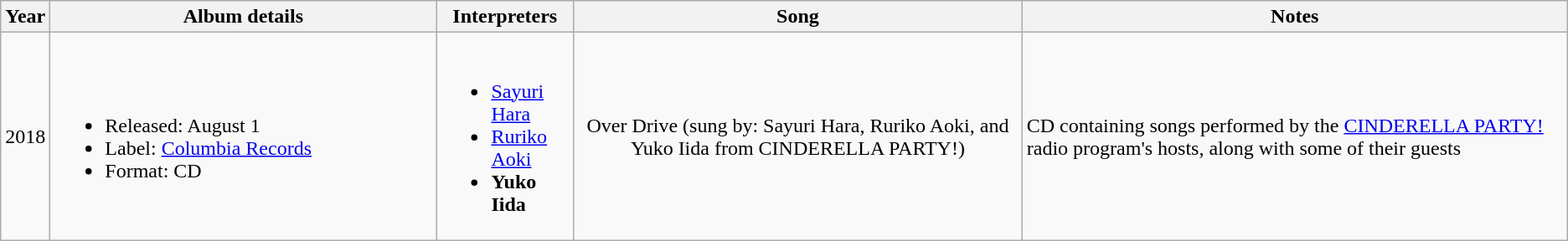<table class="wikitable">
<tr>
<th>Year</th>
<th width=300px>Album details</th>
<th>Interpreters</th>
<th>Song</th>
<th>Notes</th>
</tr>
<tr>
<td>2018</td>
<td align="left"><br><ul><li>Released: August 1</li><li>Label: <a href='#'>Columbia Records</a></li><li>Format: CD</li></ul></td>
<td><br><ul><li><a href='#'>Sayuri Hara</a></li><li><a href='#'>Ruriko Aoki</a></li><li><strong>Yuko Iida</strong></li></ul></td>
<td align="center">Over Drive (sung by: Sayuri Hara, Ruriko Aoki, and Yuko Iida from CINDERELLA PARTY!)</td>
<td>CD containing songs performed by the <a href='#'>CINDERELLA PARTY!</a> radio program's hosts, along with some of their guests</td>
</tr>
</table>
